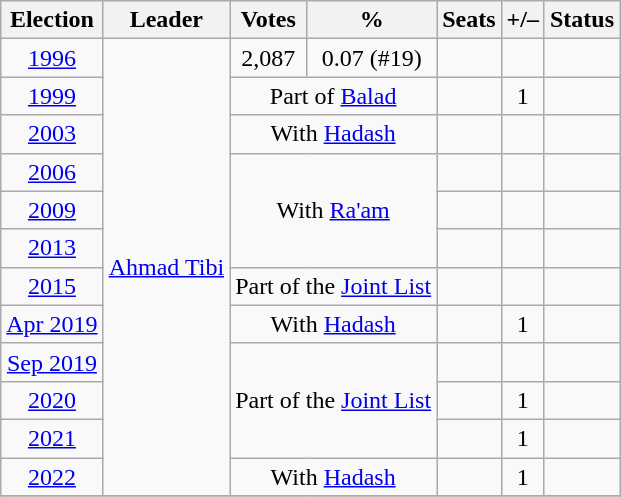<table class=wikitable style=text-align:center>
<tr>
<th>Election</th>
<th>Leader</th>
<th>Votes</th>
<th>%</th>
<th>Seats</th>
<th>+/–</th>
<th>Status</th>
</tr>
<tr>
<td><a href='#'>1996</a></td>
<td align=left rowspan=12><a href='#'>Ahmad Tibi</a></td>
<td>2,087</td>
<td>0.07 (#19)</td>
<td></td>
<td></td>
<td></td>
</tr>
<tr>
<td><a href='#'>1999</a></td>
<td colspan=2>Part of <a href='#'>Balad</a></td>
<td></td>
<td> 1</td>
<td></td>
</tr>
<tr>
<td><a href='#'>2003</a></td>
<td colspan=2>With <a href='#'>Hadash</a></td>
<td></td>
<td></td>
<td></td>
</tr>
<tr>
<td><a href='#'>2006</a></td>
<td colspan=2 rowspan=3>With <a href='#'>Ra'am</a></td>
<td></td>
<td></td>
<td></td>
</tr>
<tr>
<td><a href='#'>2009</a></td>
<td></td>
<td></td>
<td></td>
</tr>
<tr>
<td><a href='#'>2013</a></td>
<td></td>
<td></td>
<td></td>
</tr>
<tr>
<td><a href='#'>2015</a></td>
<td colspan=2>Part of the <a href='#'>Joint List</a></td>
<td></td>
<td></td>
<td></td>
</tr>
<tr>
<td><a href='#'>Apr 2019</a></td>
<td colspan=2>With <a href='#'>Hadash</a></td>
<td></td>
<td> 1</td>
<td></td>
</tr>
<tr>
<td><a href='#'>Sep 2019</a></td>
<td colspan=2 rowspan=3>Part of the <a href='#'>Joint List</a></td>
<td></td>
<td></td>
<td></td>
</tr>
<tr>
<td><a href='#'>2020</a></td>
<td></td>
<td> 1</td>
<td></td>
</tr>
<tr>
<td><a href='#'>2021</a></td>
<td></td>
<td> 1</td>
<td></td>
</tr>
<tr>
<td><a href='#'>2022</a></td>
<td colspan=2>With <a href='#'>Hadash</a></td>
<td></td>
<td> 1</td>
<td></td>
</tr>
<tr>
</tr>
</table>
